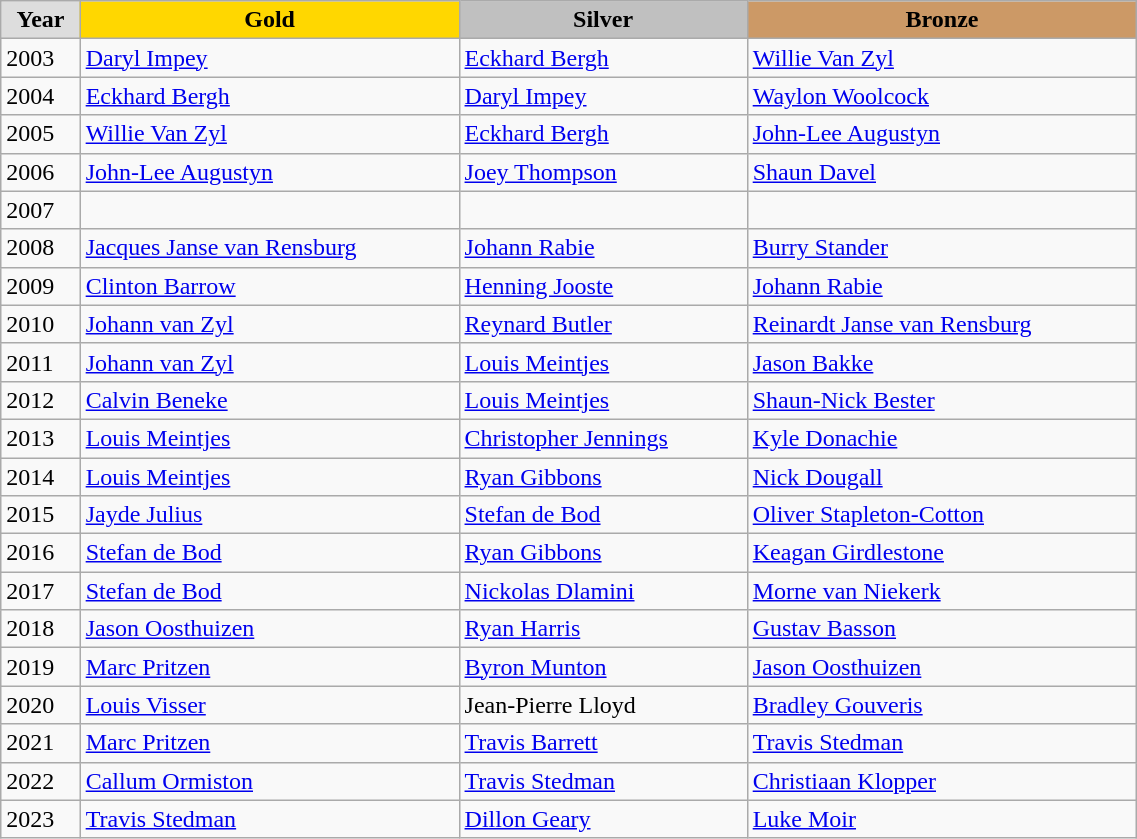<table class="wikitable" style="width: 60%; text-align:left;">
<tr>
<td style="background:#DDDDDD; font-weight:bold; text-align:center;">Year</td>
<td style="background:gold; font-weight:bold; text-align:center;">Gold</td>
<td style="background:silver; font-weight:bold; text-align:center;">Silver</td>
<td style="background:#cc9966; font-weight:bold; text-align:center;">Bronze</td>
</tr>
<tr>
<td>2003</td>
<td><a href='#'>Daryl Impey</a></td>
<td><a href='#'>Eckhard Bergh</a></td>
<td><a href='#'>Willie Van Zyl</a></td>
</tr>
<tr>
<td>2004</td>
<td><a href='#'>Eckhard Bergh</a></td>
<td><a href='#'>Daryl Impey</a></td>
<td><a href='#'>Waylon Woolcock</a></td>
</tr>
<tr>
<td>2005</td>
<td><a href='#'>Willie Van Zyl</a></td>
<td><a href='#'>Eckhard Bergh</a></td>
<td><a href='#'>John-Lee Augustyn</a></td>
</tr>
<tr>
<td>2006</td>
<td><a href='#'>John-Lee Augustyn</a></td>
<td><a href='#'>Joey Thompson</a></td>
<td><a href='#'>Shaun Davel</a></td>
</tr>
<tr>
<td>2007</td>
<td></td>
<td></td>
<td></td>
</tr>
<tr>
<td>2008</td>
<td><a href='#'>Jacques Janse van Rensburg</a></td>
<td><a href='#'>Johann Rabie</a></td>
<td><a href='#'>Burry Stander</a></td>
</tr>
<tr>
<td>2009</td>
<td><a href='#'>Clinton Barrow</a></td>
<td><a href='#'>Henning Jooste</a></td>
<td><a href='#'>Johann Rabie</a></td>
</tr>
<tr>
<td>2010</td>
<td><a href='#'>Johann van Zyl</a></td>
<td><a href='#'>Reynard Butler</a></td>
<td><a href='#'>Reinardt Janse van Rensburg</a></td>
</tr>
<tr>
<td>2011</td>
<td><a href='#'>Johann van Zyl</a></td>
<td><a href='#'>Louis Meintjes</a></td>
<td><a href='#'>Jason Bakke</a></td>
</tr>
<tr>
<td>2012</td>
<td><a href='#'>Calvin Beneke</a></td>
<td><a href='#'>Louis Meintjes</a></td>
<td><a href='#'>Shaun-Nick Bester</a></td>
</tr>
<tr>
<td>2013</td>
<td><a href='#'>Louis Meintjes</a></td>
<td><a href='#'>Christopher Jennings</a></td>
<td><a href='#'>Kyle Donachie</a></td>
</tr>
<tr>
<td>2014</td>
<td><a href='#'>Louis Meintjes</a></td>
<td><a href='#'>Ryan Gibbons</a></td>
<td><a href='#'>Nick Dougall</a></td>
</tr>
<tr>
<td>2015</td>
<td><a href='#'>Jayde Julius</a></td>
<td><a href='#'>Stefan de Bod</a></td>
<td><a href='#'>Oliver Stapleton-Cotton</a></td>
</tr>
<tr>
<td>2016</td>
<td><a href='#'>Stefan de Bod</a></td>
<td><a href='#'>Ryan Gibbons</a></td>
<td><a href='#'>Keagan Girdlestone</a></td>
</tr>
<tr>
<td>2017</td>
<td><a href='#'>Stefan de Bod</a></td>
<td><a href='#'>Nickolas Dlamini</a></td>
<td><a href='#'>Morne van Niekerk</a></td>
</tr>
<tr>
<td>2018</td>
<td><a href='#'>Jason Oosthuizen</a></td>
<td><a href='#'>Ryan Harris</a></td>
<td><a href='#'>Gustav Basson</a></td>
</tr>
<tr>
<td>2019</td>
<td><a href='#'>Marc Pritzen</a></td>
<td><a href='#'>Byron Munton</a></td>
<td><a href='#'>Jason Oosthuizen</a></td>
</tr>
<tr>
<td>2020</td>
<td><a href='#'>Louis Visser</a></td>
<td>Jean-Pierre Lloyd</td>
<td><a href='#'>Bradley Gouveris</a></td>
</tr>
<tr>
<td>2021</td>
<td><a href='#'>Marc Pritzen</a></td>
<td><a href='#'>Travis Barrett</a></td>
<td><a href='#'>Travis Stedman</a></td>
</tr>
<tr>
<td>2022</td>
<td><a href='#'>Callum Ormiston</a></td>
<td><a href='#'>Travis Stedman</a></td>
<td><a href='#'>Christiaan Klopper</a></td>
</tr>
<tr>
<td>2023</td>
<td><a href='#'>Travis Stedman</a></td>
<td><a href='#'>Dillon Geary</a></td>
<td><a href='#'>Luke Moir</a></td>
</tr>
</table>
